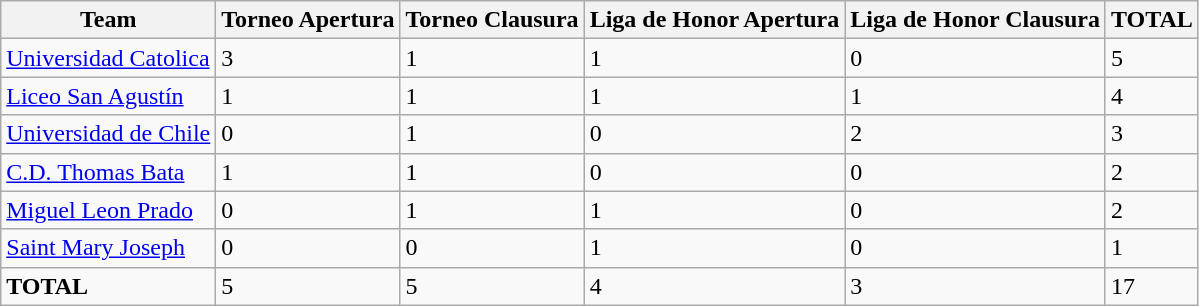<table class="wikitable">
<tr>
<th>Team</th>
<th>Torneo Apertura</th>
<th>Torneo Clausura</th>
<th>Liga de Honor Apertura</th>
<th>Liga de Honor Clausura</th>
<th>TOTAL</th>
</tr>
<tr>
<td><a href='#'>Universidad Catolica</a></td>
<td>3</td>
<td>1</td>
<td>1</td>
<td>0</td>
<td>5</td>
</tr>
<tr>
<td><a href='#'>Liceo San Agustín</a></td>
<td>1</td>
<td>1</td>
<td>1</td>
<td>1</td>
<td>4</td>
</tr>
<tr>
<td><a href='#'>Universidad de Chile</a></td>
<td>0</td>
<td>1</td>
<td>0</td>
<td>2</td>
<td>3</td>
</tr>
<tr>
<td><a href='#'>C.D. Thomas Bata</a></td>
<td>1</td>
<td>1</td>
<td>0</td>
<td>0</td>
<td>2</td>
</tr>
<tr>
<td><a href='#'>Miguel Leon Prado</a></td>
<td>0</td>
<td>1</td>
<td>1</td>
<td>0</td>
<td>2</td>
</tr>
<tr>
<td><a href='#'>Saint Mary Joseph</a></td>
<td>0</td>
<td>0</td>
<td>1</td>
<td>0</td>
<td>1</td>
</tr>
<tr>
<td><strong>TOTAL</strong></td>
<td>5</td>
<td>5</td>
<td>4</td>
<td>3</td>
<td>17</td>
</tr>
</table>
